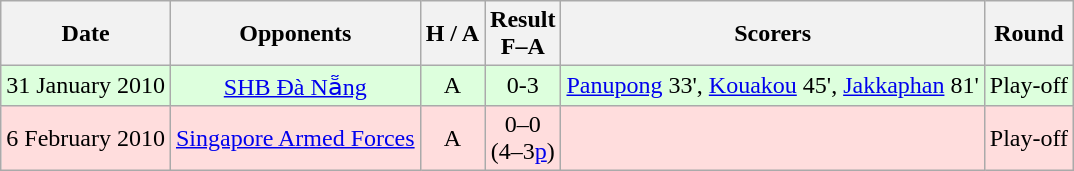<table class="wikitable" style="text-align:center">
<tr>
<th>Date</th>
<th>Opponents</th>
<th>H / A</th>
<th>Result<br>F–A</th>
<th>Scorers</th>
<th>Round</th>
</tr>
<tr bgcolor="#ddffdd">
<td>31 January 2010</td>
<td><a href='#'>SHB Đà Nẵng</a></td>
<td>A</td>
<td>0-3<br></td>
<td><a href='#'>Panupong</a> 33', <a href='#'>Kouakou</a> 45', <a href='#'>Jakkaphan</a> 81'</td>
<td>Play-off</td>
</tr>
<tr bgcolor="#ffdddd">
<td>6 February 2010</td>
<td><a href='#'>Singapore Armed Forces</a></td>
<td>A</td>
<td>0–0<br>(4–3<a href='#'>p</a>)<br></td>
<td></td>
<td>Play-off</td>
</tr>
</table>
